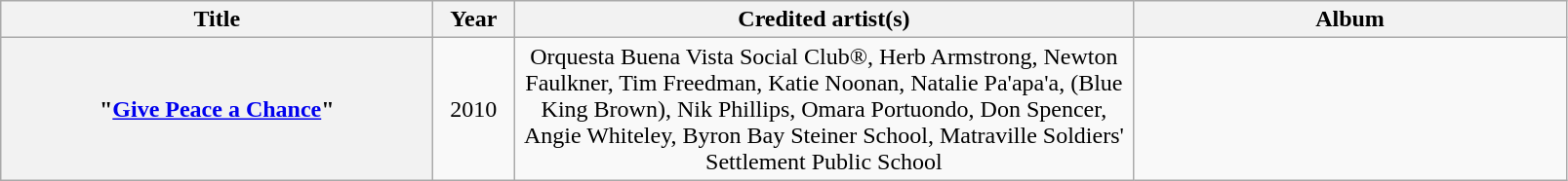<table class="wikitable plainrowheaders" style="text-align:center;">
<tr>
<th scope="col" style="width:18em;">Title</th>
<th scope="col" style="width:3em;">Year</th>
<th scope="col" style="width:26em;">Credited artist(s)</th>
<th scope="col" style="width:18em;">Album</th>
</tr>
<tr>
<th scope="row">"<a href='#'>Give Peace a Chance</a>"</th>
<td>2010</td>
<td>Orquesta Buena Vista Social Club®, Herb Armstrong, Newton Faulkner, Tim Freedman, Katie Noonan, Natalie Pa'apa'a, (Blue King Brown), Nik Phillips, Omara Portuondo, Don Spencer, Angie Whiteley, Byron Bay Steiner School, Matraville Soldiers' Settlement Public School</td>
<td></td>
</tr>
</table>
